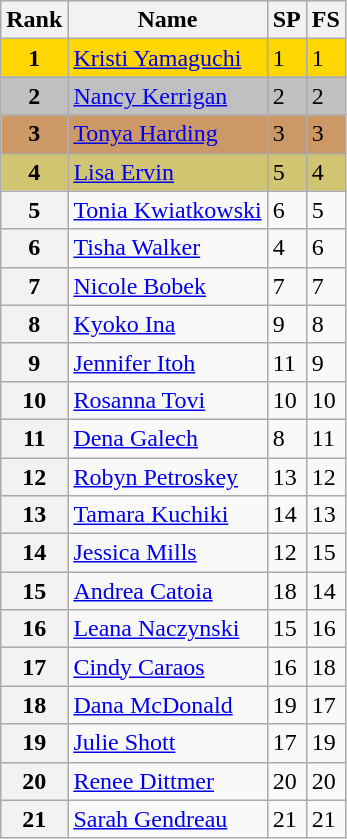<table class="wikitable">
<tr>
<th>Rank</th>
<th>Name</th>
<th>SP</th>
<th>FS</th>
</tr>
<tr bgcolor="gold">
<td align="center"><strong>1</strong></td>
<td><a href='#'>Kristi Yamaguchi</a></td>
<td>1</td>
<td>1</td>
</tr>
<tr bgcolor="silver">
<td align="center"><strong>2</strong></td>
<td><a href='#'>Nancy Kerrigan</a></td>
<td>2</td>
<td>2</td>
</tr>
<tr bgcolor="cc9966">
<td align="center"><strong>3</strong></td>
<td><a href='#'>Tonya Harding</a></td>
<td>3</td>
<td>3</td>
</tr>
<tr bgcolor="#d1c571">
<td align="center"><strong>4</strong></td>
<td><a href='#'>Lisa Ervin</a></td>
<td>5</td>
<td>4</td>
</tr>
<tr>
<th>5</th>
<td><a href='#'>Tonia Kwiatkowski</a></td>
<td>6</td>
<td>5</td>
</tr>
<tr>
<th>6</th>
<td><a href='#'>Tisha Walker</a></td>
<td>4</td>
<td>6</td>
</tr>
<tr>
<th>7</th>
<td><a href='#'>Nicole Bobek</a></td>
<td>7</td>
<td>7</td>
</tr>
<tr>
<th>8</th>
<td><a href='#'>Kyoko Ina</a></td>
<td>9</td>
<td>8</td>
</tr>
<tr>
<th>9</th>
<td><a href='#'>Jennifer Itoh</a></td>
<td>11</td>
<td>9</td>
</tr>
<tr>
<th>10</th>
<td><a href='#'>Rosanna Tovi</a></td>
<td>10</td>
<td>10</td>
</tr>
<tr>
<th>11</th>
<td><a href='#'>Dena Galech</a></td>
<td>8</td>
<td>11</td>
</tr>
<tr>
<th>12</th>
<td><a href='#'>Robyn Petroskey</a></td>
<td>13</td>
<td>12</td>
</tr>
<tr>
<th>13</th>
<td><a href='#'>Tamara Kuchiki</a></td>
<td>14</td>
<td>13</td>
</tr>
<tr>
<th>14</th>
<td><a href='#'>Jessica Mills</a></td>
<td>12</td>
<td>15</td>
</tr>
<tr>
<th>15</th>
<td><a href='#'>Andrea Catoia</a></td>
<td>18</td>
<td>14</td>
</tr>
<tr>
<th>16</th>
<td><a href='#'>Leana Naczynski</a></td>
<td>15</td>
<td>16</td>
</tr>
<tr>
<th>17</th>
<td><a href='#'>Cindy Caraos</a></td>
<td>16</td>
<td>18</td>
</tr>
<tr>
<th>18</th>
<td><a href='#'>Dana McDonald</a></td>
<td>19</td>
<td>17</td>
</tr>
<tr>
<th>19</th>
<td><a href='#'>Julie Shott</a></td>
<td>17</td>
<td>19</td>
</tr>
<tr>
<th>20</th>
<td><a href='#'>Renee Dittmer</a></td>
<td>20</td>
<td>20</td>
</tr>
<tr>
<th>21</th>
<td><a href='#'>Sarah Gendreau</a></td>
<td>21</td>
<td>21</td>
</tr>
</table>
